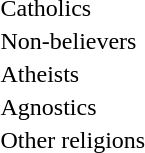<table>
<tr>
<td></td>
<td>Catholics</td>
</tr>
<tr>
<td></td>
<td>Non-believers</td>
</tr>
<tr>
<td></td>
<td>Atheists</td>
</tr>
<tr>
<td></td>
<td>Agnostics</td>
</tr>
<tr>
<td></td>
<td>Other religions</td>
</tr>
</table>
